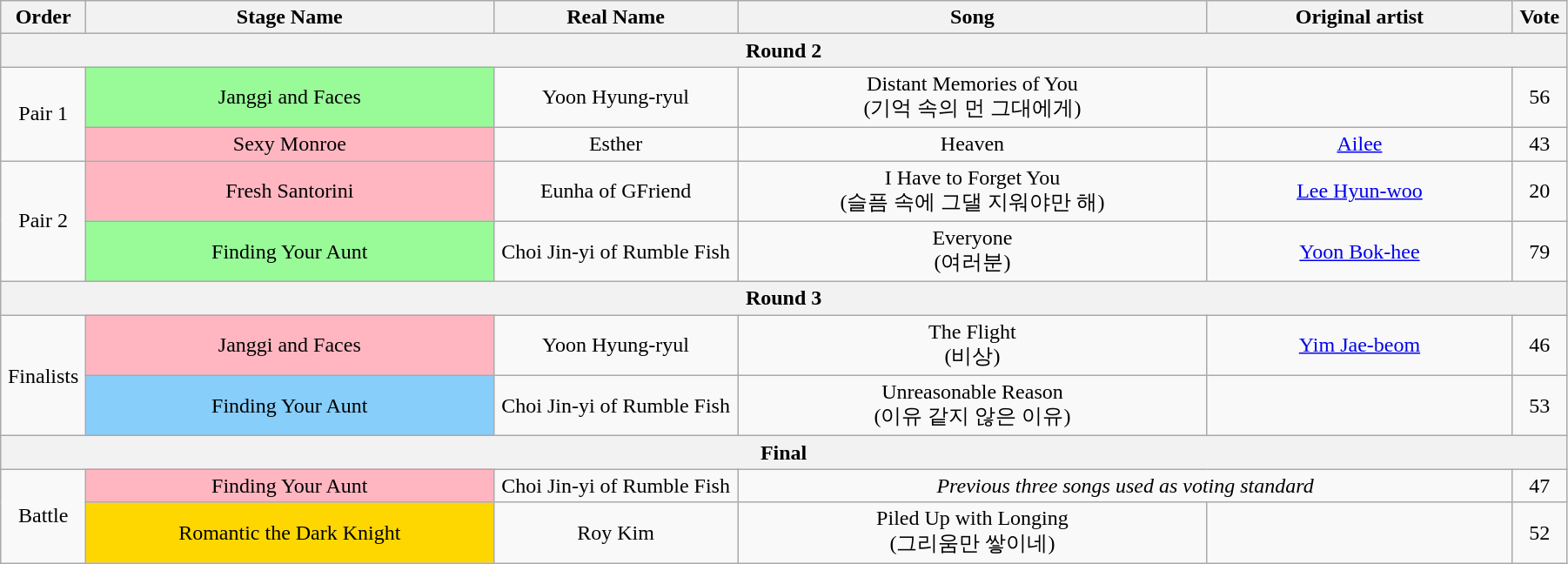<table class="wikitable" style="text-align:center; width:95%;">
<tr>
<th style="width:1%;">Order</th>
<th style="width:20%;">Stage Name</th>
<th style="width:12%;">Real Name</th>
<th style="width:23%;">Song</th>
<th style="width:15%;">Original artist</th>
<th style="width:1%;">Vote</th>
</tr>
<tr>
<th colspan=6>Round 2</th>
</tr>
<tr>
<td rowspan=2>Pair 1</td>
<td bgcolor="palegreen">Janggi and Faces</td>
<td>Yoon Hyung-ryul</td>
<td>Distant Memories of You<br>(기억 속의 먼 그대에게)</td>
<td></td>
<td>56</td>
</tr>
<tr>
<td bgcolor="lightpink">Sexy Monroe</td>
<td>Esther</td>
<td>Heaven</td>
<td><a href='#'>Ailee</a></td>
<td>43</td>
</tr>
<tr>
<td rowspan=2>Pair 2</td>
<td bgcolor="lightpink">Fresh Santorini</td>
<td>Eunha of GFriend</td>
<td>I Have to Forget You<br>(슬픔 속에 그댈 지워야만 해)</td>
<td><a href='#'>Lee Hyun-woo</a></td>
<td>20</td>
</tr>
<tr>
<td bgcolor="palegreen">Finding Your Aunt</td>
<td>Choi Jin-yi of Rumble Fish</td>
<td>Everyone<br>(여러분)</td>
<td><a href='#'>Yoon Bok-hee</a></td>
<td>79</td>
</tr>
<tr>
<th colspan=6>Round 3</th>
</tr>
<tr>
<td rowspan=2>Finalists</td>
<td bgcolor="lightpink">Janggi and Faces</td>
<td>Yoon Hyung-ryul</td>
<td>The Flight<br>(비상)</td>
<td><a href='#'>Yim Jae-beom</a></td>
<td>46</td>
</tr>
<tr>
<td bgcolor="lightskyblue">Finding Your Aunt</td>
<td>Choi Jin-yi of Rumble Fish</td>
<td>Unreasonable Reason<br>(이유 같지 않은 이유)</td>
<td></td>
<td>53</td>
</tr>
<tr>
<th colspan=6>Final</th>
</tr>
<tr>
<td rowspan=2>Battle</td>
<td bgcolor="lightpink">Finding Your Aunt</td>
<td>Choi Jin-yi of Rumble Fish</td>
<td colspan=2><em>Previous three songs used as voting standard</em></td>
<td>47</td>
</tr>
<tr>
<td bgcolor="gold">Romantic the Dark Knight</td>
<td>Roy Kim</td>
<td>Piled Up with Longing<br>(그리움만 쌓이네)</td>
<td></td>
<td>52</td>
</tr>
</table>
